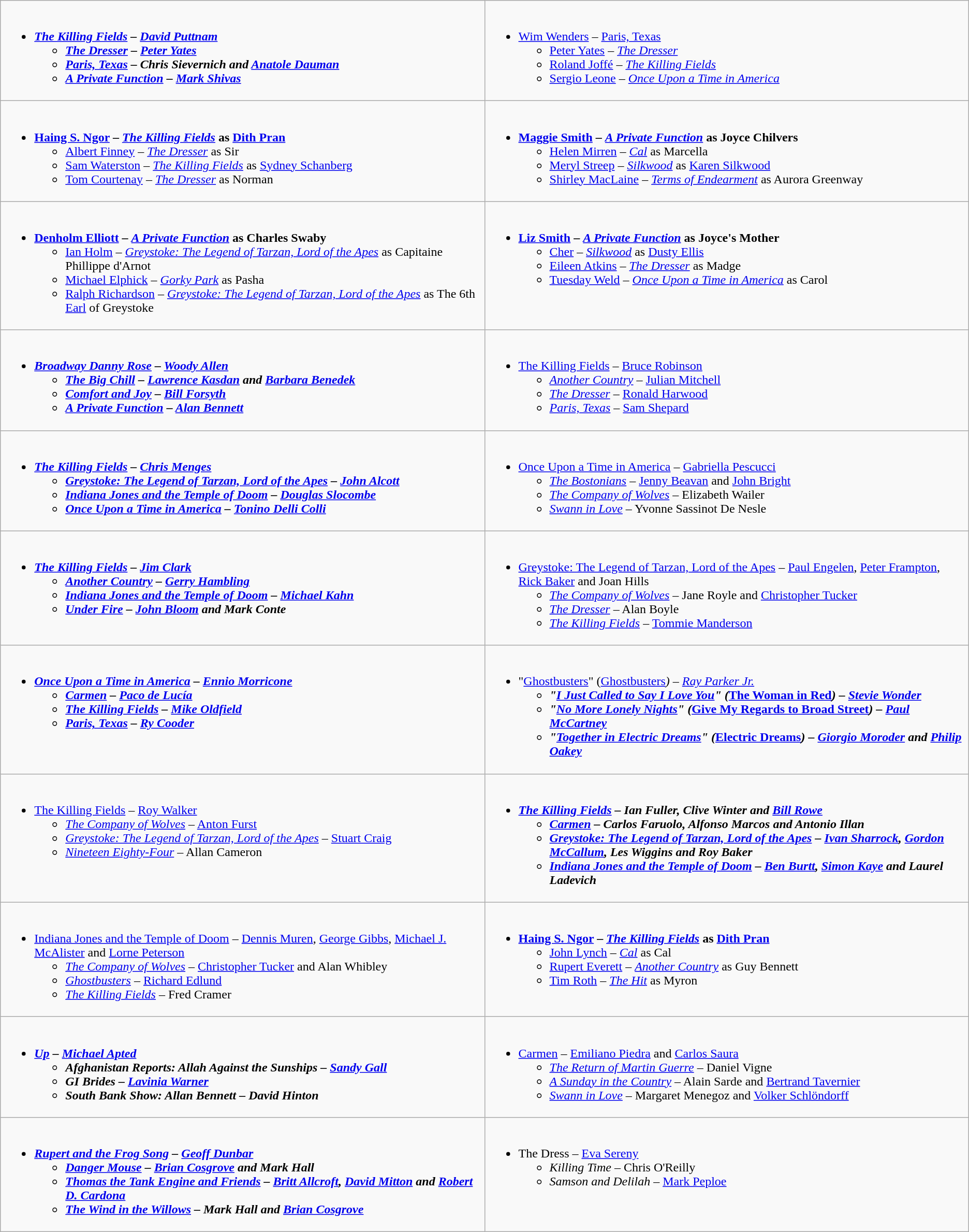<table class=wikitable>
<tr>
<td valign="top" width="50%"><br><ul><li><strong><em><a href='#'>The Killing Fields</a><em> – <a href='#'>David Puttnam</a><strong><ul><li></em><a href='#'>The Dresser</a><em> – <a href='#'>Peter Yates</a></li><li></em><a href='#'>Paris, Texas</a><em> – Chris Sievernich and <a href='#'>Anatole Dauman</a></li><li></em><a href='#'>A Private Function</a><em> – <a href='#'>Mark Shivas</a></li></ul></li></ul></td>
<td valign="top" width="50%"><br><ul><li></strong><a href='#'>Wim Wenders</a> – </em><a href='#'>Paris, Texas</a></em></strong><ul><li><a href='#'>Peter Yates</a> – <em><a href='#'>The Dresser</a></em></li><li><a href='#'>Roland Joffé</a> – <em><a href='#'>The Killing Fields</a></em></li><li><a href='#'>Sergio Leone</a> – <em><a href='#'>Once Upon a Time in America</a></em></li></ul></li></ul></td>
</tr>
<tr>
<td valign="top" width="50%"><br><ul><li><strong><a href='#'>Haing S. Ngor</a> – <em><a href='#'>The Killing Fields</a></em> as <a href='#'>Dith Pran</a></strong><ul><li><a href='#'>Albert Finney</a> – <em><a href='#'>The Dresser</a></em> as Sir</li><li><a href='#'>Sam Waterston</a> – <em><a href='#'>The Killing Fields</a></em> as <a href='#'>Sydney Schanberg</a></li><li><a href='#'>Tom Courtenay</a> – <em><a href='#'>The Dresser</a></em> as Norman</li></ul></li></ul></td>
<td valign="top" width="50%"><br><ul><li><strong><a href='#'>Maggie Smith</a> – <em><a href='#'>A Private Function</a></em> as Joyce Chilvers</strong><ul><li><a href='#'>Helen Mirren</a> – <em><a href='#'>Cal</a></em> as Marcella</li><li><a href='#'>Meryl Streep</a> – <em><a href='#'>Silkwood</a></em> as <a href='#'>Karen Silkwood</a></li><li><a href='#'>Shirley MacLaine</a> – <em><a href='#'>Terms of Endearment</a></em> as Aurora Greenway</li></ul></li></ul></td>
</tr>
<tr>
<td valign="top" width="50%"><br><ul><li><strong><a href='#'>Denholm Elliott</a> – <em><a href='#'>A Private Function</a></em> as Charles Swaby</strong><ul><li><a href='#'>Ian Holm</a> – <em><a href='#'>Greystoke: The Legend of Tarzan, Lord of the Apes</a></em> as Capitaine Phillippe d'Arnot</li><li><a href='#'>Michael Elphick</a> – <em><a href='#'>Gorky Park</a></em> as Pasha</li><li><a href='#'>Ralph Richardson</a> – <em><a href='#'>Greystoke: The Legend of Tarzan, Lord of the Apes</a></em> as The 6th <a href='#'>Earl</a> of Greystoke</li></ul></li></ul></td>
<td valign="top" width="50%"><br><ul><li><strong><a href='#'>Liz Smith</a> – <em><a href='#'>A Private Function</a></em> as Joyce's Mother</strong><ul><li><a href='#'>Cher</a> – <em><a href='#'>Silkwood</a></em> as <a href='#'>Dusty Ellis</a></li><li><a href='#'>Eileen Atkins</a> – <em><a href='#'>The Dresser</a></em> as Madge</li><li><a href='#'>Tuesday Weld</a> – <em><a href='#'>Once Upon a Time in America</a></em> as Carol</li></ul></li></ul></td>
</tr>
<tr>
<td valign="top" width="50%"><br><ul><li><strong><em><a href='#'>Broadway Danny Rose</a><em> – <a href='#'>Woody Allen</a><strong><ul><li></em><a href='#'>The Big Chill</a><em> – <a href='#'>Lawrence Kasdan</a> and <a href='#'>Barbara Benedek</a></li><li></em><a href='#'>Comfort and Joy</a><em> – <a href='#'>Bill Forsyth</a></li><li></em><a href='#'>A Private Function</a><em> – <a href='#'>Alan Bennett</a></li></ul></li></ul></td>
<td valign="top" width="50%"><br><ul><li></em></strong><a href='#'>The Killing Fields</a></em> – <a href='#'>Bruce Robinson</a></strong><ul><li><em><a href='#'>Another Country</a></em> – <a href='#'>Julian Mitchell</a></li><li><em><a href='#'>The Dresser</a></em> – <a href='#'>Ronald Harwood</a></li><li><em><a href='#'>Paris, Texas</a></em> – <a href='#'>Sam Shepard</a></li></ul></li></ul></td>
</tr>
<tr>
<td valign="top" width="50%"><br><ul><li><strong><em><a href='#'>The Killing Fields</a><em> – <a href='#'>Chris Menges</a><strong><ul><li></em><a href='#'>Greystoke: The Legend of Tarzan, Lord of the Apes</a><em> – <a href='#'>John Alcott</a></li><li></em><a href='#'>Indiana Jones and the Temple of Doom</a><em> – <a href='#'>Douglas Slocombe</a></li><li></em><a href='#'>Once Upon a Time in America</a><em> – <a href='#'>Tonino Delli Colli</a></li></ul></li></ul></td>
<td valign="top" width="50%"><br><ul><li></em></strong><a href='#'>Once Upon a Time in America</a></em> – <a href='#'>Gabriella Pescucci</a></strong><ul><li><em><a href='#'>The Bostonians</a></em> – <a href='#'>Jenny Beavan</a> and <a href='#'>John Bright</a></li><li><em><a href='#'>The Company of Wolves</a></em> – Elizabeth Wailer</li><li><em><a href='#'>Swann in Love</a></em> – Yvonne Sassinot De Nesle</li></ul></li></ul></td>
</tr>
<tr>
<td valign="top" width="50%"><br><ul><li><strong><em><a href='#'>The Killing Fields</a><em> – <a href='#'>Jim Clark</a><strong><ul><li></em><a href='#'>Another Country</a><em> – <a href='#'>Gerry Hambling</a></li><li></em><a href='#'>Indiana Jones and the Temple of Doom</a><em> – <a href='#'>Michael Kahn</a></li><li></em><a href='#'>Under Fire</a><em> – <a href='#'>John Bloom</a> and Mark Conte</li></ul></li></ul></td>
<td valign="top" width="50%"><br><ul><li></em></strong><a href='#'>Greystoke: The Legend of Tarzan, Lord of the Apes</a></em> – <a href='#'>Paul Engelen</a>, <a href='#'>Peter Frampton</a>, <a href='#'>Rick Baker</a> and Joan Hills</strong><ul><li><em><a href='#'>The Company of Wolves</a></em> – Jane Royle and <a href='#'>Christopher Tucker</a></li><li><em><a href='#'>The Dresser</a></em> – Alan Boyle</li><li><em><a href='#'>The Killing Fields</a></em> – <a href='#'>Tommie Manderson</a></li></ul></li></ul></td>
</tr>
<tr>
<td valign="top" width="50%"><br><ul><li><strong><em><a href='#'>Once Upon a Time in America</a><em> – <a href='#'>Ennio Morricone</a><strong><ul><li></em><a href='#'>Carmen</a><em> – <a href='#'>Paco de Lucía</a></li><li></em><a href='#'>The Killing Fields</a><em> – <a href='#'>Mike Oldfield</a></li><li></em><a href='#'>Paris, Texas</a><em> – <a href='#'>Ry Cooder</a></li></ul></li></ul></td>
<td valign="top" width="50%"><br><ul><li></strong>"<a href='#'>Ghostbusters</a>" (</em><a href='#'>Ghostbusters</a><em>) – <a href='#'>Ray Parker Jr.</a><strong><ul><li>"<a href='#'>I Just Called to Say I Love You</a>" (</em><a href='#'>The Woman in Red</a><em>) – <a href='#'>Stevie Wonder</a></li><li>"<a href='#'>No More Lonely Nights</a>" (</em><a href='#'>Give My Regards to Broad Street</a><em>) – <a href='#'>Paul McCartney</a></li><li>"<a href='#'>Together in Electric Dreams</a>" (</em><a href='#'>Electric Dreams</a><em>) – <a href='#'>Giorgio Moroder</a> and <a href='#'>Philip Oakey</a></li></ul></li></ul></td>
</tr>
<tr>
<td valign="top" width="50%"><br><ul><li></em></strong><a href='#'>The Killing Fields</a></em> – <a href='#'>Roy Walker</a></strong><ul><li><em><a href='#'>The Company of Wolves</a></em> – <a href='#'>Anton Furst</a></li><li><em><a href='#'>Greystoke: The Legend of Tarzan, Lord of the Apes</a></em> – <a href='#'>Stuart Craig</a></li><li><em><a href='#'>Nineteen Eighty-Four</a></em> – Allan Cameron</li></ul></li></ul></td>
<td valign="top" width="50%"><br><ul><li><strong><em><a href='#'>The Killing Fields</a><em> – Ian Fuller, Clive Winter and <a href='#'>Bill Rowe</a><strong><ul><li></em><a href='#'>Carmen</a><em> – Carlos Faruolo, Alfonso Marcos and Antonio Illan</li><li></em><a href='#'>Greystoke: The Legend of Tarzan, Lord of the Apes</a><em> – <a href='#'>Ivan Sharrock</a>, <a href='#'>Gordon McCallum</a>, Les Wiggins and Roy Baker</li><li></em><a href='#'>Indiana Jones and the Temple of Doom</a><em> – <a href='#'>Ben Burtt</a>, <a href='#'>Simon Kaye</a> and Laurel Ladevich</li></ul></li></ul></td>
</tr>
<tr>
<td valign="top" width="50%"><br><ul><li></em></strong><a href='#'>Indiana Jones and the Temple of Doom</a></em> – <a href='#'>Dennis Muren</a>, <a href='#'>George Gibbs</a>, <a href='#'>Michael J. McAlister</a> and <a href='#'>Lorne Peterson</a></strong><ul><li><em><a href='#'>The Company of Wolves</a></em> – <a href='#'>Christopher Tucker</a> and Alan Whibley</li><li><em><a href='#'>Ghostbusters</a></em> – <a href='#'>Richard Edlund</a></li><li><em><a href='#'>The Killing Fields</a></em> – Fred Cramer</li></ul></li></ul></td>
<td valign="top" width="50%"><br><ul><li><strong><a href='#'>Haing S. Ngor</a> – <em><a href='#'>The Killing Fields</a></em> as <a href='#'>Dith Pran</a></strong><ul><li><a href='#'>John Lynch</a> – <em><a href='#'>Cal</a></em> as Cal</li><li><a href='#'>Rupert Everett</a> – <em><a href='#'>Another Country</a></em> as Guy Bennett</li><li><a href='#'>Tim Roth</a> – <em><a href='#'>The Hit</a></em> as Myron</li></ul></li></ul></td>
</tr>
<tr>
<td valign="top" width="50%"><br><ul><li><strong><em><a href='#'>Up</a><em> – <a href='#'>Michael Apted</a><strong><ul><li></em>Afghanistan Reports: Allah Against the Sunships<em> – <a href='#'>Sandy Gall</a></li><li></em>GI Brides<em> – <a href='#'>Lavinia Warner</a></li><li></em>South Bank Show: Allan Bennett<em> – David Hinton</li></ul></li></ul></td>
<td valign="top" width="50%"><br><ul><li></em></strong><a href='#'>Carmen</a></em> – <a href='#'>Emiliano Piedra</a> and <a href='#'>Carlos Saura</a></strong><ul><li><em><a href='#'>The Return of Martin Guerre</a></em> – Daniel Vigne</li><li><em><a href='#'>A Sunday in the Country</a></em> – Alain Sarde and <a href='#'>Bertrand Tavernier</a></li><li><em><a href='#'>Swann in Love</a></em> – Margaret Menegoz and <a href='#'>Volker Schlöndorff</a></li></ul></li></ul></td>
</tr>
<tr>
<td valign="top" width="50%"><br><ul><li><strong><em><a href='#'>Rupert and the Frog Song</a><em> – <a href='#'>Geoff Dunbar</a><strong><ul><li></em><a href='#'>Danger Mouse</a><em> – <a href='#'>Brian Cosgrove</a> and Mark Hall</li><li></em><a href='#'>Thomas the Tank Engine and Friends</a><em> – <a href='#'>Britt Allcroft</a>, <a href='#'>David Mitton</a> and <a href='#'>Robert D. Cardona</a></li><li></em><a href='#'>The Wind in the Willows</a><em> – Mark Hall and <a href='#'>Brian Cosgrove</a></li></ul></li></ul></td>
<td valign="top" width="50%"><br><ul><li></em></strong>The Dress</em> – <a href='#'>Eva Sereny</a></strong><ul><li><em>Killing Time</em> – Chris O'Reilly</li><li><em>Samson and Delilah</em> – <a href='#'>Mark Peploe</a></li></ul></li></ul></td>
</tr>
</table>
